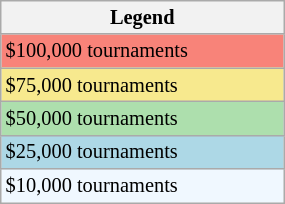<table class=wikitable style="font-size:85%; width:15%;">
<tr>
<th>Legend</th>
</tr>
<tr style="background:#f88379;">
<td>$100,000 tournaments</td>
</tr>
<tr style="background:#f7e98e;">
<td>$75,000 tournaments</td>
</tr>
<tr style="background:#addfad;">
<td>$50,000 tournaments</td>
</tr>
<tr style="background:lightblue;">
<td>$25,000 tournaments</td>
</tr>
<tr style="background:#f0f8ff;">
<td>$10,000 tournaments</td>
</tr>
</table>
